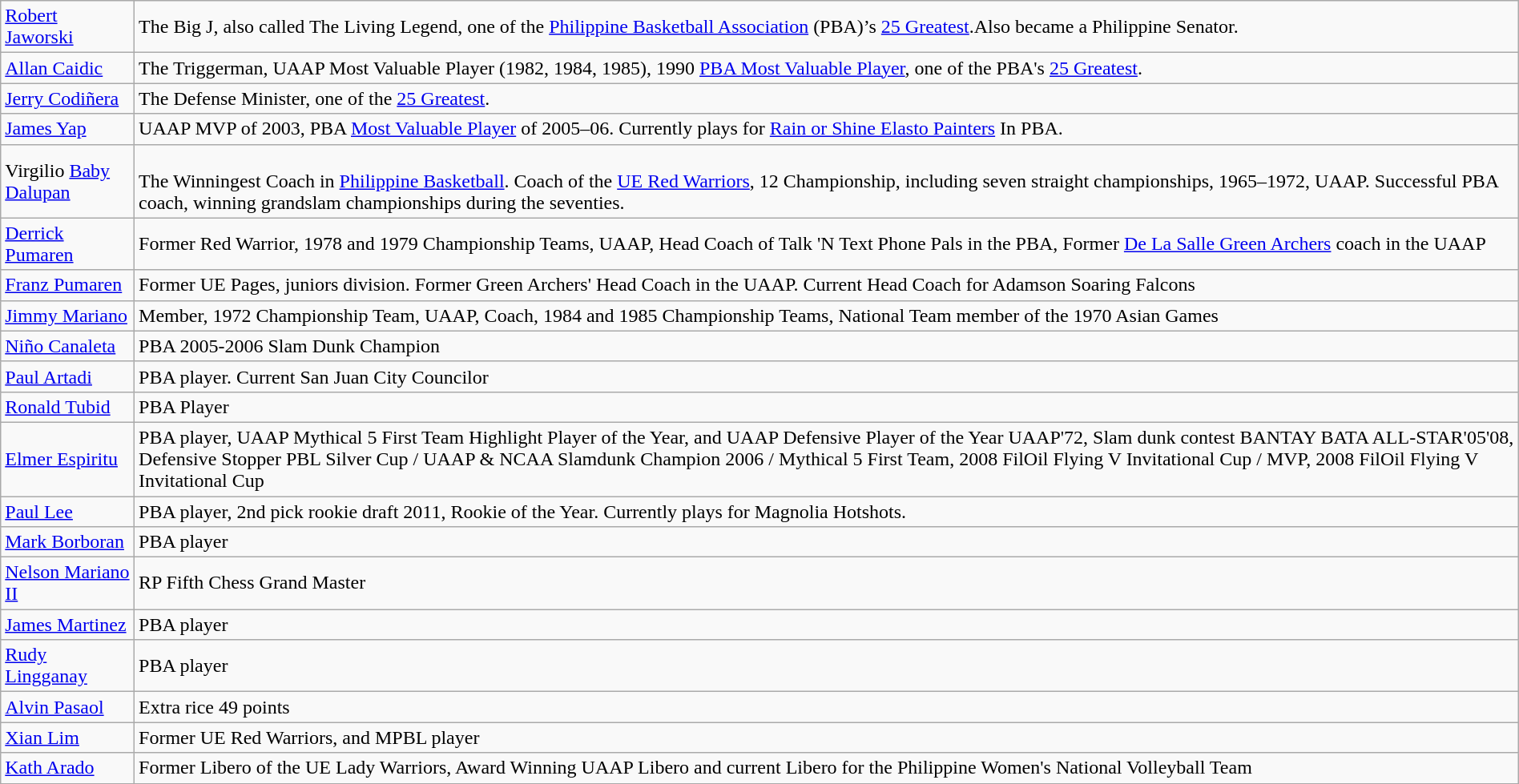<table class="wikitable" width=100%>
<tr>
<td><a href='#'>Robert Jaworski</a></td>
<td>The Big J, also called The Living Legend, one of the <a href='#'>Philippine Basketball Association</a> (PBA)’s <a href='#'>25 Greatest</a>.Also became a Philippine Senator.</td>
</tr>
<tr>
<td><a href='#'>Allan Caidic</a></td>
<td>The Triggerman, UAAP Most Valuable Player (1982, 1984, 1985), 1990 <a href='#'>PBA Most Valuable Player</a>, one of the PBA's <a href='#'>25 Greatest</a>.</td>
</tr>
<tr>
<td><a href='#'>Jerry Codiñera</a></td>
<td>The Defense Minister, one of the <a href='#'>25 Greatest</a>.</td>
</tr>
<tr>
<td><a href='#'>James Yap</a></td>
<td>UAAP MVP of 2003, PBA <a href='#'>Most Valuable Player</a> of 2005–06. Currently plays for <a href='#'>Rain or Shine Elasto Painters</a> In PBA.</td>
</tr>
<tr>
<td>Virgilio <a href='#'>Baby Dalupan</a></td>
<td><br>The Winningest Coach in <a href='#'>Philippine Basketball</a>. Coach of the <a href='#'>UE Red Warriors</a>, 12 Championship, including seven straight championships, 1965–1972, UAAP. Successful PBA coach, winning grandslam championships during the seventies.</td>
</tr>
<tr>
<td><a href='#'>Derrick Pumaren</a></td>
<td>Former Red Warrior, 1978 and 1979 Championship Teams, UAAP, Head Coach of Talk 'N Text Phone Pals in the PBA, Former <a href='#'>De La Salle Green Archers</a> coach in the UAAP</td>
</tr>
<tr>
<td><a href='#'>Franz Pumaren</a></td>
<td>Former UE Pages, juniors division. Former Green Archers' Head Coach in the UAAP. Current Head Coach for Adamson Soaring Falcons</td>
</tr>
<tr>
<td><a href='#'>Jimmy Mariano</a></td>
<td>Member, 1972 Championship Team, UAAP, Coach, 1984 and 1985 Championship Teams, National Team member of the 1970 Asian Games</td>
</tr>
<tr>
<td><a href='#'>Niño Canaleta</a></td>
<td>PBA 2005-2006 Slam Dunk Champion</td>
</tr>
<tr>
<td><a href='#'>Paul Artadi</a></td>
<td>PBA player. Current San Juan City Councilor</td>
</tr>
<tr>
<td><a href='#'>Ronald Tubid</a></td>
<td>PBA Player</td>
</tr>
<tr>
<td><a href='#'>Elmer Espiritu</a></td>
<td>PBA player, UAAP Mythical 5 First Team Highlight Player of the Year, and UAAP Defensive Player of the Year UAAP'72, Slam dunk contest BANTAY BATA ALL-STAR'05'08,  Defensive Stopper PBL Silver Cup / UAAP & NCAA Slamdunk Champion 2006 / Mythical 5 First Team, 2008 FilOil Flying V Invitational Cup / MVP, 2008 FilOil Flying V Invitational Cup</td>
</tr>
<tr>
<td><a href='#'>Paul Lee</a></td>
<td>PBA player, 2nd pick rookie draft 2011, Rookie of the Year. Currently plays for Magnolia Hotshots.</td>
</tr>
<tr>
<td><a href='#'>Mark Borboran</a></td>
<td>PBA player</td>
</tr>
<tr>
<td><a href='#'>Nelson Mariano II</a></td>
<td>RP Fifth Chess Grand Master</td>
</tr>
<tr>
<td><a href='#'>James Martinez</a></td>
<td>PBA player</td>
</tr>
<tr>
<td><a href='#'>Rudy Lingganay</a></td>
<td>PBA player</td>
</tr>
<tr>
<td><a href='#'>Alvin Pasaol</a></td>
<td>Extra rice 49 points</td>
</tr>
<tr>
<td><a href='#'>Xian Lim</a></td>
<td>Former UE Red Warriors, and MPBL player</td>
</tr>
<tr>
<td><a href='#'>Kath Arado</a></td>
<td>Former Libero of the UE Lady Warriors, Award Winning UAAP Libero and current Libero for the Philippine Women's National Volleyball Team</td>
</tr>
</table>
